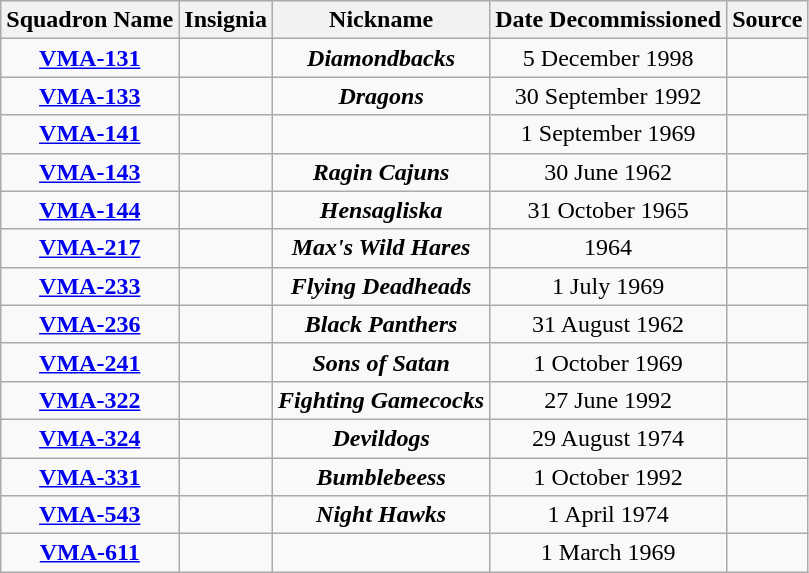<table class="wikitable" style="text-align:center;">
<tr>
<th>Squadron Name</th>
<th>Insignia</th>
<th>Nickname</th>
<th>Date Decommissioned</th>
<th>Source</th>
</tr>
<tr>
<td><strong><a href='#'>VMA-131</a></strong></td>
<td></td>
<td><strong><em>Diamondbacks</em></strong></td>
<td>5 December 1998</td>
<td></td>
</tr>
<tr>
<td><strong><a href='#'>VMA-133</a></strong></td>
<td></td>
<td><strong><em>Dragons</em></strong></td>
<td>30 September 1992</td>
<td></td>
</tr>
<tr>
<td><strong><a href='#'>VMA-141</a></strong></td>
<td><strong></strong></td>
<td></td>
<td>1 September 1969</td>
<td></td>
</tr>
<tr>
<td><strong><a href='#'>VMA-143</a></strong></td>
<td><strong></strong></td>
<td><strong><em>Ragin Cajuns</em></strong></td>
<td>30 June 1962</td>
<td></td>
</tr>
<tr>
<td><strong><a href='#'>VMA-144</a></strong></td>
<td><strong></strong></td>
<td><strong><em>Hensagliska</em></strong></td>
<td>31 October 1965</td>
<td></td>
</tr>
<tr>
<td><strong><a href='#'>VMA-217</a></strong></td>
<td><strong></strong></td>
<td><strong><em>Max's Wild Hares</em></strong></td>
<td>1964</td>
<td></td>
</tr>
<tr>
<td><strong><a href='#'>VMA-233</a></strong></td>
<td><strong><em></em></strong></td>
<td><strong><em>Flying Deadheads</em></strong></td>
<td>1 July 1969</td>
<td></td>
</tr>
<tr>
<td><strong><a href='#'>VMA-236</a></strong></td>
<td><strong></strong></td>
<td><strong><em>Black Panthers</em></strong></td>
<td>31 August 1962</td>
<td></td>
</tr>
<tr>
<td><strong><a href='#'>VMA-241</a></strong></td>
<td><strong></strong></td>
<td><strong><em>Sons of Satan</em></strong></td>
<td>1 October 1969</td>
<td></td>
</tr>
<tr>
<td><strong><a href='#'>VMA-322</a></strong></td>
<td></td>
<td><strong><em>Fighting Gamecocks</em></strong></td>
<td>27 June 1992</td>
<td></td>
</tr>
<tr>
<td><strong><a href='#'>VMA-324</a></strong></td>
<td></td>
<td><strong><em>Devildogs</em></strong></td>
<td>29 August 1974</td>
<td></td>
</tr>
<tr>
<td><strong><a href='#'>VMA-331</a></strong></td>
<td></td>
<td><strong><em>Bumblebeess</em></strong></td>
<td>1 October 1992</td>
<td></td>
</tr>
<tr>
<td><strong><a href='#'>VMA-543</a></strong></td>
<td><strong></strong></td>
<td><strong><em>Night Hawks</em></strong></td>
<td>1 April 1974</td>
<td></td>
</tr>
<tr>
<td><strong><a href='#'>VMA-611</a></strong></td>
<td><strong></strong></td>
<td></td>
<td>1 March 1969</td>
<td></td>
</tr>
</table>
